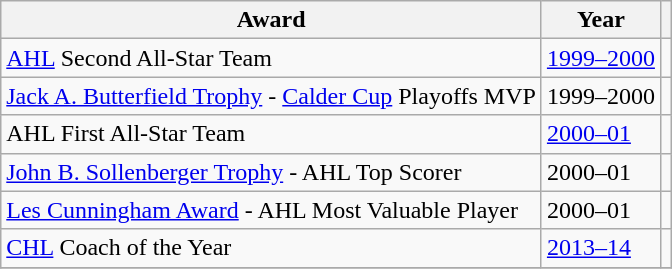<table class="wikitable">
<tr>
<th>Award</th>
<th>Year</th>
<th></th>
</tr>
<tr>
<td><a href='#'>AHL</a> Second All-Star Team</td>
<td><a href='#'>1999–2000</a></td>
<td></td>
</tr>
<tr>
<td><a href='#'>Jack A. Butterfield Trophy</a> - <a href='#'>Calder Cup</a> Playoffs MVP</td>
<td>1999–2000</td>
<td></td>
</tr>
<tr>
<td>AHL First All-Star Team</td>
<td><a href='#'>2000–01</a></td>
<td></td>
</tr>
<tr>
<td><a href='#'>John B. Sollenberger Trophy</a> - AHL Top Scorer</td>
<td>2000–01</td>
<td></td>
</tr>
<tr>
<td><a href='#'>Les Cunningham Award</a> - AHL Most Valuable Player</td>
<td>2000–01</td>
<td></td>
</tr>
<tr>
<td><a href='#'>CHL</a> Coach of the Year</td>
<td><a href='#'>2013–14</a></td>
<td></td>
</tr>
<tr>
</tr>
</table>
